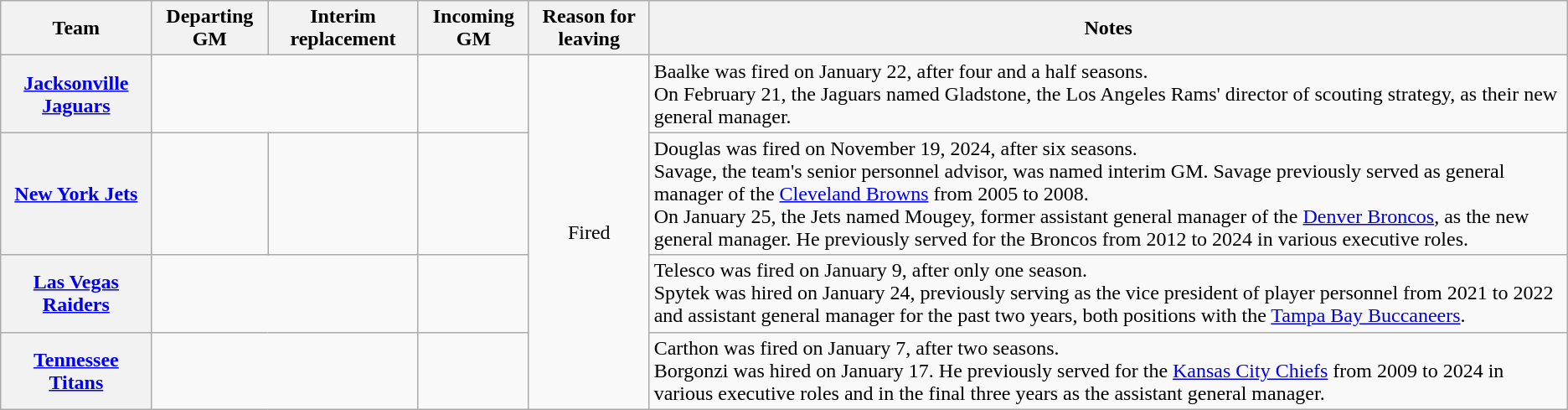<table class="wikitable sortable plainrowheaders">
<tr>
<th>Team</th>
<th>Departing GM</th>
<th>Interim replacement</th>
<th>Incoming GM</th>
<th>Reason for leaving</th>
<th>Notes</th>
</tr>
<tr>
<th scope="row" style="text-align:center;"><a href='#'>Jacksonville Jaguars</a></th>
<td style="text-align:center;" colspan="2"></td>
<td style="text-align:center;"></td>
<td style="text-align:center;" rowspan="4">Fired</td>
<td>Baalke was fired on January 22, after four and a half seasons.<br>On February 21, the Jaguars named Gladstone, the Los Angeles Rams' director of scouting strategy, as their new general manager.</td>
</tr>
<tr>
<th scope="row" style="text-align:center;"><a href='#'>New York Jets</a></th>
<td style="text-align:center;"></td>
<td style="text-align:center;"></td>
<td style="text-align:center;"></td>
<td>Douglas was fired on November 19, 2024, after six seasons.<br>Savage, the team's senior personnel advisor, was named interim GM. Savage previously served as general manager of the <a href='#'>Cleveland Browns</a> from 2005 to 2008.<br>On January 25, the Jets named Mougey, former assistant general manager of the <a href='#'>Denver Broncos</a>, as the new general manager. He previously served for the Broncos from 2012 to 2024 in various executive roles.</td>
</tr>
<tr>
<th scope="row" style="text-align:center;"><a href='#'>Las Vegas Raiders</a></th>
<td style="text-align:center;" colspan="2"></td>
<td style="text-align:center;"></td>
<td>Telesco was fired on January 9, after only one season.<br>Spytek was hired on January 24, previously serving as the vice president of player personnel from 2021 to 2022 and assistant general manager for the past two years, both positions with the <a href='#'>Tampa Bay Buccaneers</a>.</td>
</tr>
<tr>
<th scope="row" style="text-align:center;"><a href='#'>Tennessee Titans</a></th>
<td style="text-align:center;" colspan="2"></td>
<td style="text-align:center;"></td>
<td>Carthon was fired on January 7, after two seasons.<br>Borgonzi was hired on January 17. He previously served for the <a href='#'>Kansas City Chiefs</a> from 2009 to 2024 in various executive roles and in the final three years as the assistant general manager.</td>
</tr>
</table>
